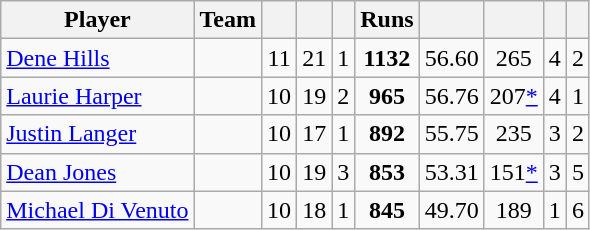<table class="wikitable sortable" style="text-align:center">
<tr>
<th class="unsortable">Player </th>
<th>Team</th>
<th></th>
<th></th>
<th></th>
<th>Runs</th>
<th></th>
<th></th>
<th></th>
<th></th>
</tr>
<tr>
<td style="text-align:left"><a href='#'>Dene Hills</a></td>
<td style="text-align:left"></td>
<td>11</td>
<td>21</td>
<td>1</td>
<td><strong>1132</strong></td>
<td>56.60</td>
<td>265</td>
<td>4</td>
<td>2</td>
</tr>
<tr>
<td style="text-align:left"><a href='#'>Laurie Harper</a></td>
<td style="text-align:left"></td>
<td>10</td>
<td>19</td>
<td>2</td>
<td><strong>965</strong></td>
<td>56.76</td>
<td>207<a href='#'>*</a></td>
<td>4</td>
<td>1</td>
</tr>
<tr>
<td style="text-align:left"><a href='#'>Justin Langer</a></td>
<td style="text-align:left"></td>
<td>10</td>
<td>17</td>
<td>1</td>
<td><strong>892</strong></td>
<td>55.75</td>
<td>235</td>
<td>3</td>
<td>2</td>
</tr>
<tr>
<td style="text-align:left"><a href='#'>Dean Jones</a></td>
<td style="text-align:left"></td>
<td>10</td>
<td>19</td>
<td>3</td>
<td><strong>853</strong></td>
<td>53.31</td>
<td>151<a href='#'>*</a></td>
<td>3</td>
<td>5</td>
</tr>
<tr>
<td style="text-align:left"><a href='#'>Michael Di Venuto</a></td>
<td style="text-align:left"></td>
<td>10</td>
<td>18</td>
<td>1</td>
<td><strong>845</strong></td>
<td>49.70</td>
<td>189</td>
<td>1</td>
<td>6</td>
</tr>
</table>
